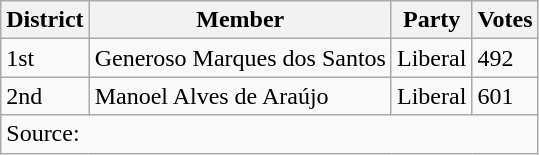<table class="wikitable">
<tr>
<th>District</th>
<th>Member</th>
<th>Party</th>
<th>Votes</th>
</tr>
<tr>
<td>1st</td>
<td>Generoso Marques dos Santos</td>
<td>Liberal</td>
<td>492</td>
</tr>
<tr>
<td>2nd</td>
<td>Manoel Alves de Araújo</td>
<td>Liberal</td>
<td>601</td>
</tr>
<tr>
<td colspan="4">Source: </td>
</tr>
</table>
